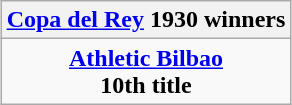<table class="wikitable" style="text-align: center; margin: 0 auto;">
<tr>
<th><a href='#'>Copa del Rey</a> 1930 winners</th>
</tr>
<tr>
<td><strong><a href='#'>Athletic Bilbao</a></strong><br><strong>10th title</strong></td>
</tr>
</table>
